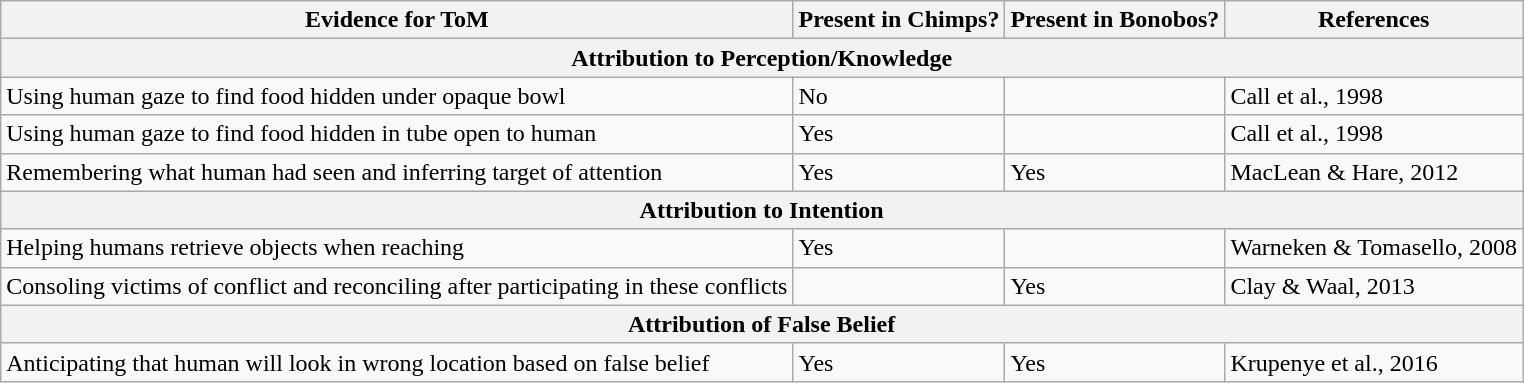<table class="wikitable">
<tr>
<th>Evidence for ToM</th>
<th>Present in Chimps?</th>
<th>Present in Bonobos?</th>
<th>References</th>
</tr>
<tr>
<th colspan="4">Attribution to Perception/Knowledge</th>
</tr>
<tr>
<td>Using human gaze to find food hidden under opaque bowl</td>
<td>No</td>
<td></td>
<td>Call et al., 1998</td>
</tr>
<tr>
<td>Using human gaze to find food hidden in tube open to human</td>
<td>Yes</td>
<td></td>
<td>Call et al., 1998</td>
</tr>
<tr>
<td>Remembering what human had seen and inferring target of attention</td>
<td>Yes</td>
<td>Yes</td>
<td>MacLean & Hare, 2012</td>
</tr>
<tr>
<th colspan="4">Attribution to Intention</th>
</tr>
<tr>
<td>Helping humans retrieve objects when reaching</td>
<td>Yes</td>
<td></td>
<td>Warneken & Tomasello, 2008</td>
</tr>
<tr>
<td>Consoling victims of conflict and reconciling after participating  in these conflicts</td>
<td></td>
<td>Yes</td>
<td>Clay & Waal, 2013</td>
</tr>
<tr>
<th colspan="4">Attribution of False Belief</th>
</tr>
<tr>
<td>Anticipating that human will look in wrong location based on  false belief</td>
<td>Yes</td>
<td>Yes</td>
<td>Krupenye et al., 2016</td>
</tr>
</table>
